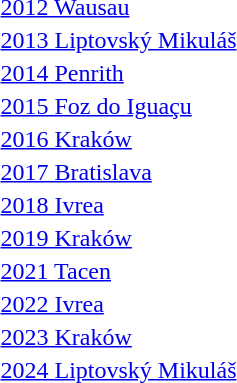<table>
<tr>
<td><a href='#'>2012 Wausau</a></td>
<td></td>
<td></td>
<td></td>
</tr>
<tr>
<td><a href='#'>2013 Liptovský Mikuláš</a></td>
<td></td>
<td></td>
<td></td>
</tr>
<tr>
<td><a href='#'>2014 Penrith</a></td>
<td></td>
<td></td>
<td></td>
</tr>
<tr>
<td><a href='#'>2015 Foz do Iguaçu</a></td>
<td></td>
<td></td>
<td></td>
</tr>
<tr>
<td><a href='#'>2016 Kraków</a></td>
<td></td>
<td></td>
<td></td>
</tr>
<tr>
<td><a href='#'>2017 Bratislava</a></td>
<td></td>
<td></td>
<td></td>
</tr>
<tr>
<td><a href='#'>2018 Ivrea</a></td>
<td></td>
<td></td>
<td></td>
</tr>
<tr>
<td><a href='#'>2019 Kraków</a></td>
<td></td>
<td></td>
<td></td>
</tr>
<tr>
<td><a href='#'>2021 Tacen</a></td>
<td></td>
<td></td>
<td></td>
</tr>
<tr>
<td><a href='#'>2022 Ivrea</a></td>
<td></td>
<td></td>
<td></td>
</tr>
<tr>
<td><a href='#'>2023 Kraków</a></td>
<td></td>
<td></td>
<td></td>
</tr>
<tr>
<td><a href='#'>2024 Liptovský Mikuláš</a></td>
<td></td>
<td></td>
<td></td>
</tr>
</table>
